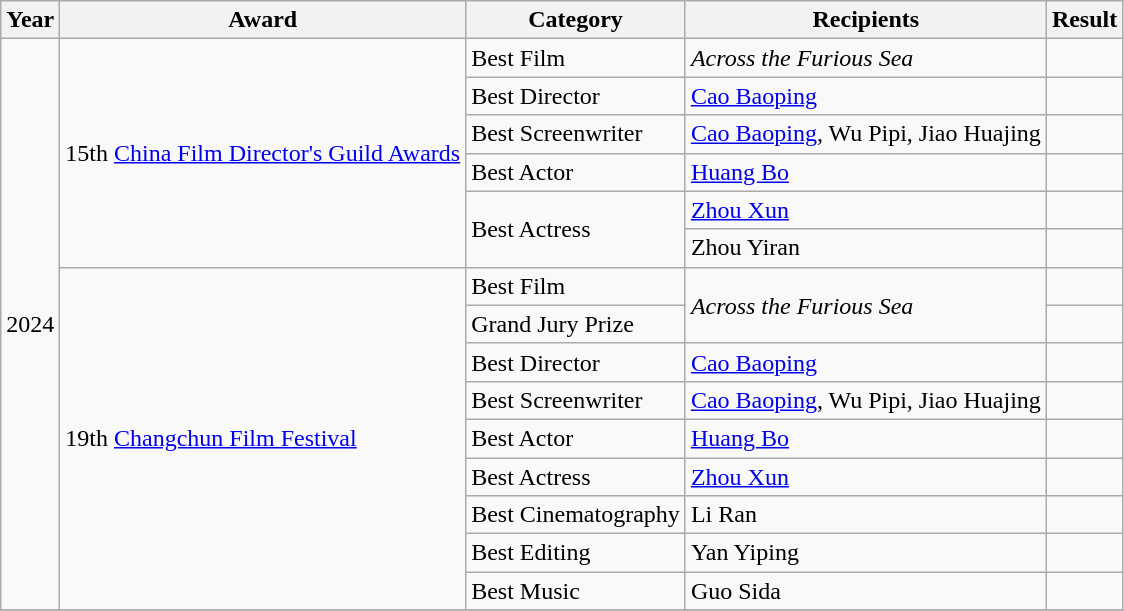<table class="wikitable">
<tr>
<th>Year</th>
<th>Award</th>
<th>Category</th>
<th>Recipients</th>
<th>Result</th>
</tr>
<tr>
<td rowspan=15>2024</td>
<td rowspan=6>15th <a href='#'>China Film Director's Guild Awards</a></td>
<td>Best Film</td>
<td><em>Across the Furious Sea</em></td>
<td></td>
</tr>
<tr>
<td>Best Director</td>
<td><a href='#'>Cao Baoping</a></td>
<td></td>
</tr>
<tr>
<td>Best Screenwriter</td>
<td><a href='#'>Cao Baoping</a>, Wu Pipi, Jiao Huajing</td>
<td></td>
</tr>
<tr>
<td>Best Actor</td>
<td><a href='#'>Huang Bo</a></td>
<td></td>
</tr>
<tr>
<td rowspan=2>Best Actress</td>
<td><a href='#'>Zhou Xun</a></td>
<td></td>
</tr>
<tr>
<td>Zhou Yiran</td>
<td></td>
</tr>
<tr>
<td rowspan=9>19th <a href='#'>Changchun Film Festival</a></td>
<td>Best Film</td>
<td rowspan=2><em>Across the Furious Sea</em></td>
<td></td>
</tr>
<tr>
<td>Grand Jury Prize</td>
<td></td>
</tr>
<tr>
<td>Best Director</td>
<td><a href='#'>Cao Baoping</a></td>
<td></td>
</tr>
<tr>
<td>Best Screenwriter</td>
<td><a href='#'>Cao Baoping</a>, Wu Pipi, Jiao Huajing</td>
<td></td>
</tr>
<tr>
<td>Best Actor</td>
<td><a href='#'>Huang Bo</a></td>
<td></td>
</tr>
<tr>
<td>Best Actress</td>
<td><a href='#'>Zhou Xun</a></td>
<td></td>
</tr>
<tr>
<td>Best Cinematography</td>
<td>Li Ran</td>
<td></td>
</tr>
<tr>
<td>Best Editing</td>
<td>Yan Yiping</td>
<td></td>
</tr>
<tr>
<td>Best Music</td>
<td>Guo Sida</td>
<td></td>
</tr>
<tr>
</tr>
</table>
